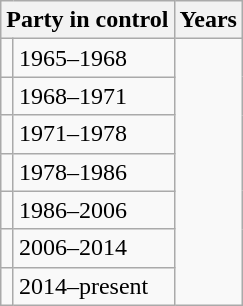<table class="wikitable">
<tr>
<th colspan="2">Party in control</th>
<th>Years</th>
</tr>
<tr>
<td></td>
<td>1965–1968</td>
</tr>
<tr>
<td></td>
<td>1968–1971</td>
</tr>
<tr>
<td></td>
<td>1971–1978</td>
</tr>
<tr>
<td></td>
<td>1978–1986</td>
</tr>
<tr>
<td></td>
<td>1986–2006</td>
</tr>
<tr>
<td></td>
<td>2006–2014</td>
</tr>
<tr>
<td></td>
<td>2014–present</td>
</tr>
</table>
